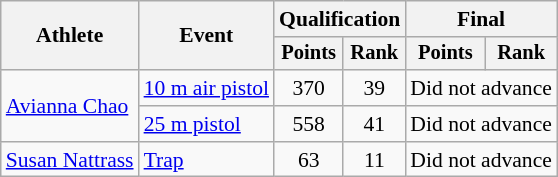<table class="wikitable" style="font-size:90%">
<tr>
<th rowspan="2">Athlete</th>
<th rowspan="2">Event</th>
<th colspan=2>Qualification</th>
<th colspan=2>Final</th>
</tr>
<tr style="font-size:95%">
<th>Points</th>
<th>Rank</th>
<th>Points</th>
<th>Rank</th>
</tr>
<tr align=center>
<td align=left rowspan="2"><a href='#'>Avianna Chao</a></td>
<td align=left><a href='#'>10 m air pistol</a></td>
<td>370</td>
<td>39</td>
<td colspan=2>Did not advance</td>
</tr>
<tr align=center>
<td align=left><a href='#'>25 m pistol</a></td>
<td>558</td>
<td>41</td>
<td colspan=2>Did not advance</td>
</tr>
<tr align=center>
<td align=left><a href='#'>Susan Nattrass</a></td>
<td align=left><a href='#'>Trap</a></td>
<td>63</td>
<td>11</td>
<td colspan=2>Did not advance</td>
</tr>
</table>
